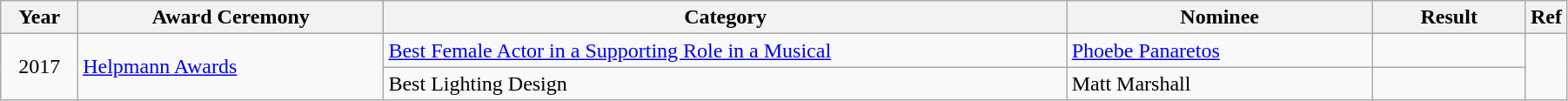<table class="wikitable" style="width:95%;">
<tr>
<th style="width:5%;">Year</th>
<th style="width:20%;">Award Ceremony</th>
<th style="width:45%;">Category</th>
<th style="width:20%;">Nominee</th>
<th style="width:10%;">Result</th>
<th style="width:5%;">Ref</th>
</tr>
<tr>
<td rowspan="2" style="text-align:center;">2017</td>
<td rowspan="2"><a href='#'>Helpmann Awards</a></td>
<td><a href='#'>Best Female Actor in a Supporting Role in a Musical</a></td>
<td><a href='#'>Phoebe Panaretos</a></td>
<td></td>
<td rowspan="2" style="text-align:center;"></td>
</tr>
<tr>
<td>Best Lighting Design</td>
<td>Matt Marshall</td>
<td></td>
</tr>
</table>
